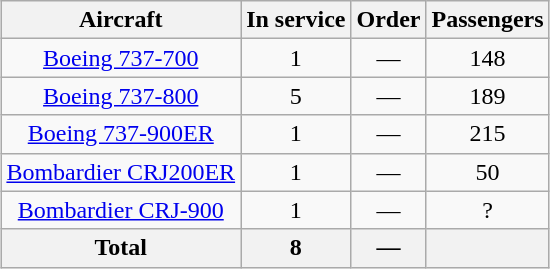<table class="wikitable" style="text-align:center; margin:0.5em auto;">
<tr>
<th>Aircraft</th>
<th>In service</th>
<th>Order</th>
<th>Passengers</th>
</tr>
<tr>
<td><a href='#'>Boeing 737-700</a></td>
<td>1</td>
<td>—</td>
<td>148</td>
</tr>
<tr>
<td><a href='#'>Boeing 737-800</a></td>
<td>5</td>
<td>—</td>
<td>189</td>
</tr>
<tr>
<td><a href='#'>Boeing 737-900ER</a></td>
<td>1</td>
<td>—</td>
<td>215</td>
</tr>
<tr>
<td><a href='#'>Bombardier CRJ200ER</a></td>
<td>1</td>
<td>—</td>
<td>50</td>
</tr>
<tr>
<td><a href='#'>Bombardier CRJ-900</a></td>
<td>1</td>
<td>—</td>
<td>?</td>
</tr>
<tr>
<th>Total</th>
<th>8</th>
<th>—</th>
<th></th>
</tr>
</table>
